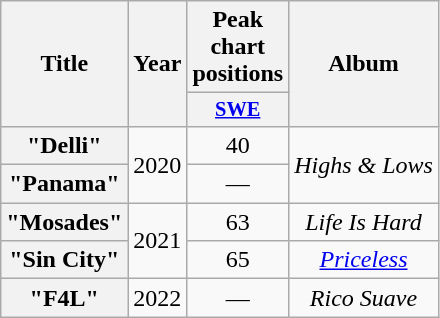<table class="wikitable plainrowheaders" style="text-align:center;">
<tr>
<th scope="col" rowspan="2">Title</th>
<th scope="col" rowspan="2">Year</th>
<th scope="col" colspan="1">Peak chart positions</th>
<th scope="col" rowspan="2">Album</th>
</tr>
<tr>
<th scope="col" style="width:3em;font-size:85%;"><a href='#'>SWE</a><br></th>
</tr>
<tr>
<th scope="row">"Delli"<br></th>
<td rowspan="2">2020</td>
<td>40</td>
<td rowspan="2"><em>Highs & Lows</em></td>
</tr>
<tr>
<th scope="row">"Panama"</th>
<td>—</td>
</tr>
<tr>
<th scope="row">"Mosades"<br></th>
<td rowspan="2">2021</td>
<td>63<br></td>
<td><em>Life Is Hard</em></td>
</tr>
<tr>
<th scope="row">"Sin City"<br></th>
<td>65<br></td>
<td><em><a href='#'>Priceless</a></em></td>
</tr>
<tr>
<th scope="row">"F4L"</th>
<td>2022</td>
<td>—</td>
<td><em>Rico Suave</em></td>
</tr>
</table>
